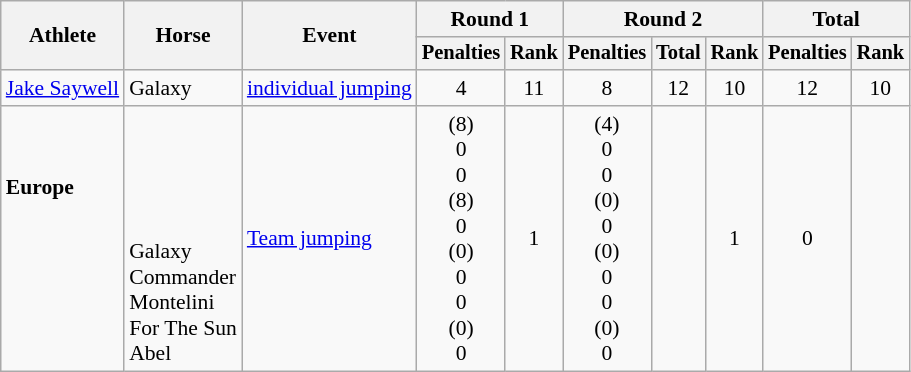<table class="wikitable" border="1" style="font-size:90%">
<tr>
<th rowspan=2>Athlete</th>
<th rowspan=2>Horse</th>
<th rowspan=2>Event</th>
<th colspan=2>Round 1</th>
<th colspan=3>Round 2</th>
<th colspan=2>Total</th>
</tr>
<tr style="font-size:95%">
<th>Penalties</th>
<th>Rank</th>
<th>Penalties</th>
<th>Total</th>
<th>Rank</th>
<th>Penalties</th>
<th>Rank</th>
</tr>
<tr align=center>
<td align=left><a href='#'>Jake Saywell</a></td>
<td align=left>Galaxy</td>
<td align=left><a href='#'>individual jumping</a></td>
<td>4</td>
<td>11</td>
<td>8</td>
<td>12</td>
<td>10</td>
<td>12</td>
<td>10</td>
</tr>
<tr align=center>
<td align=left><strong>Europe</strong><br><br><br><br><br></td>
<td align=left valign=bottom>Galaxy<br>Commander<br>Montelini<br>For The Sun<br>Abel</td>
<td align=left><a href='#'>Team jumping</a></td>
<td align=center valign=bottom>(8)<br>0<br>0<br>(8)<br>0<br>(0)<br>0<br>0<br>(0)<br>0</td>
<td align=center>1</td>
<td align=center valign=bottom>(4)<br>0<br>0<br>(0)<br>0<br>(0)<br>0<br>0<br>(0)<br>0</td>
<td></td>
<td>1</td>
<td align=center>0</td>
<td align=center></td>
</tr>
</table>
